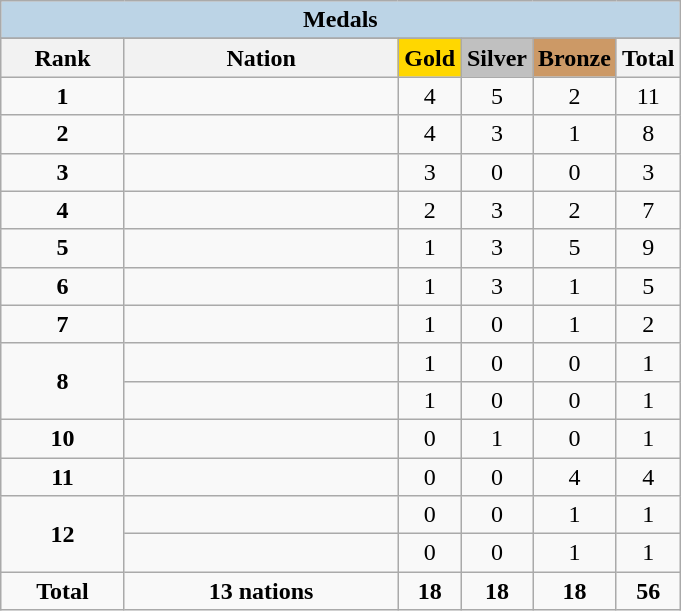<table class="wikitable" style="text-align:center">
<tr>
<td colspan="6" style="background:#BCD4E6"><strong>Medals</strong></td>
</tr>
<tr>
</tr>
<tr style="background-color:#EDEDED;">
<th width="75px" class="hintergrundfarbe5">Rank</th>
<th width="175px" class="hintergrundfarbe6">Nation</th>
<th style="background:    gold; width:35px ">Gold</th>
<th style="background:  silver; width:35px ">Silver</th>
<th style="background: #CC9966; width:35px ">Bronze</th>
<th width="35px">Total</th>
</tr>
<tr>
<td><strong>1</strong></td>
<td align=left></td>
<td>4</td>
<td>5</td>
<td>2</td>
<td>11</td>
</tr>
<tr>
<td><strong>2</strong></td>
<td align=left><em></em></td>
<td>4</td>
<td>3</td>
<td>1</td>
<td>8</td>
</tr>
<tr>
<td><strong>3</strong></td>
<td align=left></td>
<td>3</td>
<td>0</td>
<td>0</td>
<td>3</td>
</tr>
<tr>
<td><strong>4</strong></td>
<td align=left></td>
<td>2</td>
<td>3</td>
<td>2</td>
<td>7</td>
</tr>
<tr>
<td><strong>5</strong></td>
<td align=left></td>
<td>1</td>
<td>3</td>
<td>5</td>
<td>9</td>
</tr>
<tr>
<td><strong>6</strong></td>
<td align=left></td>
<td>1</td>
<td>3</td>
<td>1</td>
<td>5</td>
</tr>
<tr>
<td><strong>7</strong></td>
<td align=left><em></em></td>
<td>1</td>
<td>0</td>
<td>1</td>
<td>2</td>
</tr>
<tr>
<td rowspan="2"><strong>8</strong></td>
<td align=left><em> </em></td>
<td>1</td>
<td>0</td>
<td>0</td>
<td>1</td>
</tr>
<tr>
<td align=left><em></em></td>
<td>1</td>
<td>0</td>
<td>0</td>
<td>1</td>
</tr>
<tr>
<td><strong>10</strong></td>
<td align=left><em></em></td>
<td>0</td>
<td>1</td>
<td>0</td>
<td>1</td>
</tr>
<tr>
<td><strong>11</strong></td>
<td align=left></td>
<td>0</td>
<td>0</td>
<td>4</td>
<td>4</td>
</tr>
<tr>
<td rowspan=2><strong>12</strong></td>
<td align=left><em></em></td>
<td>0</td>
<td>0</td>
<td>1</td>
<td>1</td>
</tr>
<tr>
<td align=left></td>
<td>0</td>
<td>0</td>
<td>1</td>
<td>1</td>
</tr>
<tr>
<td><strong>Total</strong></td>
<td><strong>13 nations</strong></td>
<td><strong>18</strong></td>
<td><strong>18</strong></td>
<td><strong>18</strong></td>
<td><strong>56</strong></td>
</tr>
</table>
